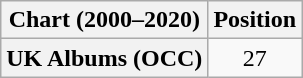<table class="wikitable sortable plainrowheaders" style="text-align:center;">
<tr>
<th scope="col">Chart (2000–2020)</th>
<th scope="col">Position</th>
</tr>
<tr>
<th scope="row">UK Albums (OCC)<br></th>
<td>27</td>
</tr>
</table>
